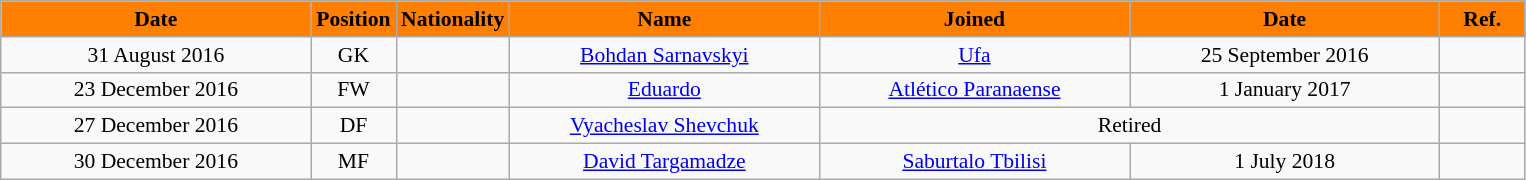<table class="wikitable"  style="text-align:center; font-size:90%; ">
<tr>
<th style="background:#FF8000; color:black; width:200px;">Date</th>
<th style="background:#FF8000; color:black; width:50px;">Position</th>
<th style="background:#FF8000; color:black; width:50px;">Nationality</th>
<th style="background:#FF8000; color:black; width:200px;">Name</th>
<th style="background:#FF8000; color:black; width:200px;">Joined</th>
<th style="background:#FF8000; color:black; width:200px;">Date</th>
<th style="background:#FF8000; color:black; width:50px;">Ref.</th>
</tr>
<tr>
<td>31 August 2016</td>
<td>GK</td>
<td></td>
<td><a href='#'>Bohdan Sarnavskyi</a></td>
<td><a href='#'>Ufa</a></td>
<td>25 September 2016</td>
<td></td>
</tr>
<tr>
<td>23 December 2016</td>
<td>FW</td>
<td></td>
<td><a href='#'>Eduardo</a></td>
<td><a href='#'>Atlético Paranaense</a></td>
<td>1 January 2017</td>
<td></td>
</tr>
<tr>
<td>27 December 2016</td>
<td>DF</td>
<td></td>
<td><a href='#'>Vyacheslav Shevchuk</a></td>
<td colspan="2">Retired</td>
<td></td>
</tr>
<tr>
<td>30 December 2016</td>
<td>MF</td>
<td></td>
<td><a href='#'>David Targamadze</a></td>
<td><a href='#'>Saburtalo Tbilisi</a></td>
<td>1 July 2018</td>
<td></td>
</tr>
</table>
